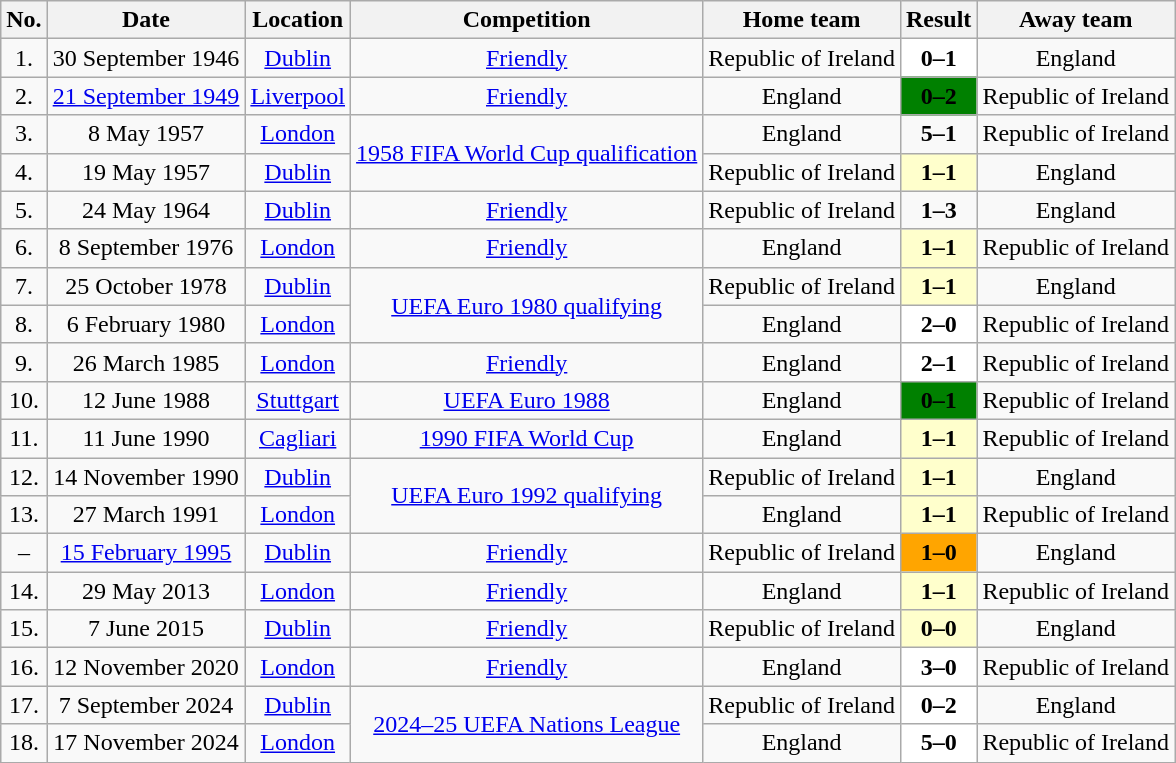<table class="wikitable" style="text-align: center">
<tr>
<th>No.</th>
<th>Date</th>
<th>Location</th>
<th>Competition</th>
<th>Home team</th>
<th>Result</th>
<th>Away team</th>
</tr>
<tr>
<td>1.</td>
<td>30 September 1946</td>
<td> <a href='#'>Dublin</a></td>
<td><a href='#'>Friendly</a></td>
<td>Republic of Ireland</td>
<td style="background:white; text-align:center;"><strong>0–1</strong></td>
<td>England</td>
</tr>
<tr>
<td>2.</td>
<td><a href='#'>21 September 1949</a></td>
<td> <a href='#'>Liverpool</a></td>
<td><a href='#'>Friendly</a></td>
<td>England</td>
<td style="background:green; text-align:center;"><span><strong>0–2</strong></span></td>
<td>Republic of Ireland</td>
</tr>
<tr>
<td>3.</td>
<td>8 May 1957</td>
<td> <a href='#'>London</a></td>
<td rowspan="2"><a href='#'>1958 FIFA World Cup qualification</a></td>
<td>England</td>
<td style="background:#white; text-align:center;"><strong>5–1</strong></td>
<td>Republic of Ireland</td>
</tr>
<tr>
<td>4.</td>
<td>19 May 1957</td>
<td> <a href='#'>Dublin</a></td>
<td>Republic of Ireland</td>
<td style="background:#ffffcc; text-align:center;"><strong>1–1</strong></td>
<td>England</td>
</tr>
<tr>
<td>5.</td>
<td>24 May 1964</td>
<td> <a href='#'>Dublin</a></td>
<td><a href='#'>Friendly</a></td>
<td>Republic of Ireland</td>
<td style="background:#white; text-align:center;"><strong>1–3</strong></td>
<td>England</td>
</tr>
<tr>
<td>6.</td>
<td>8 September 1976</td>
<td> <a href='#'>London</a></td>
<td><a href='#'>Friendly</a></td>
<td>England</td>
<td style="background:#ffffcc; text-align:center;"><strong>1–1</strong></td>
<td>Republic of Ireland</td>
</tr>
<tr>
<td>7.</td>
<td>25 October 1978</td>
<td> <a href='#'>Dublin</a></td>
<td rowspan="2"><a href='#'>UEFA Euro 1980 qualifying</a></td>
<td>Republic of Ireland</td>
<td style="background:#ffffcc; text-align:center;"><strong>1–1</strong></td>
<td>England</td>
</tr>
<tr>
<td>8.</td>
<td>6 February 1980</td>
<td> <a href='#'>London</a></td>
<td>England</td>
<td style="background:white; text-align:center;"><strong>2–0</strong></td>
<td>Republic of Ireland</td>
</tr>
<tr>
<td>9.</td>
<td>26 March 1985</td>
<td> <a href='#'>London</a></td>
<td><a href='#'>Friendly</a></td>
<td>England</td>
<td style="background:white; text-align:center;"><strong>2–1</strong></td>
<td>Republic of Ireland</td>
</tr>
<tr>
<td>10.</td>
<td>12 June 1988</td>
<td> <a href='#'>Stuttgart</a></td>
<td><a href='#'>UEFA Euro 1988</a></td>
<td>England</td>
<td style="background:green; text-align:center;"><span><strong>0–1</strong></span></td>
<td>Republic of Ireland</td>
</tr>
<tr>
<td>11.</td>
<td>11 June 1990</td>
<td> <a href='#'>Cagliari</a></td>
<td><a href='#'>1990 FIFA World Cup</a></td>
<td>England</td>
<td style="background:#ffffcc; text-align:center;"><strong>1–1</strong></td>
<td>Republic of Ireland</td>
</tr>
<tr>
<td>12.</td>
<td>14 November 1990</td>
<td> <a href='#'>Dublin</a></td>
<td rowspan="2"><a href='#'>UEFA Euro 1992 qualifying</a></td>
<td>Republic of Ireland</td>
<td style="background:#ffffcc; text-align:center;"><strong>1–1</strong></td>
<td>England</td>
</tr>
<tr>
<td>13.</td>
<td>27 March 1991</td>
<td> <a href='#'>London</a></td>
<td>England</td>
<td style="background:#ffffcc; text-align:center;"><strong>1–1</strong></td>
<td>Republic of Ireland</td>
</tr>
<tr>
<td>–</td>
<td><a href='#'>15 February 1995</a></td>
<td> <a href='#'>Dublin</a></td>
<td><a href='#'>Friendly</a></td>
<td>Republic of Ireland</td>
<td style="background:orange; text-align:center;"><span><strong>1–0</strong></span></td>
<td>England</td>
</tr>
<tr>
<td>14.</td>
<td>29 May 2013</td>
<td> <a href='#'>London</a></td>
<td><a href='#'>Friendly</a></td>
<td>England</td>
<td style="background:#ffffcc; text-align:center;"><strong>1–1</strong></td>
<td>Republic of Ireland</td>
</tr>
<tr>
<td>15.</td>
<td>7 June 2015</td>
<td> <a href='#'>Dublin</a></td>
<td><a href='#'>Friendly</a></td>
<td>Republic of Ireland</td>
<td style="background:#ffffcc; text-align:center;"><strong>0–0</strong></td>
<td>England</td>
</tr>
<tr>
<td>16.</td>
<td>12 November 2020</td>
<td> <a href='#'>London</a></td>
<td><a href='#'>Friendly</a></td>
<td>England</td>
<td style="background:white; text-align:center;"><strong>3–0</strong></td>
<td>Republic of Ireland</td>
</tr>
<tr>
<td>17.</td>
<td>7 September 2024</td>
<td> <a href='#'>Dublin</a></td>
<td rowspan="2"><a href='#'>2024–25 UEFA Nations League</a></td>
<td>Republic of Ireland</td>
<td style="background:white; text-align:center;"><strong>0–2</strong></td>
<td>England</td>
</tr>
<tr>
<td>18.</td>
<td>17 November 2024</td>
<td> <a href='#'>London</a></td>
<td>England</td>
<td style="background:white; text-align:center;"><strong>5–0</strong></td>
<td>Republic of Ireland</td>
</tr>
</table>
